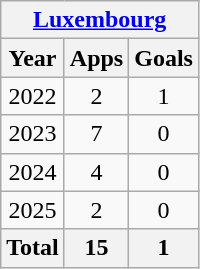<table class="wikitable" style="text-align:center">
<tr>
<th colspan=5><a href='#'>Luxembourg</a></th>
</tr>
<tr>
<th>Year</th>
<th>Apps</th>
<th>Goals</th>
</tr>
<tr>
<td>2022</td>
<td>2</td>
<td>1</td>
</tr>
<tr>
<td>2023</td>
<td>7</td>
<td>0</td>
</tr>
<tr>
<td>2024</td>
<td>4</td>
<td>0</td>
</tr>
<tr>
<td>2025</td>
<td>2</td>
<td>0</td>
</tr>
<tr>
<th>Total</th>
<th>15</th>
<th>1</th>
</tr>
</table>
